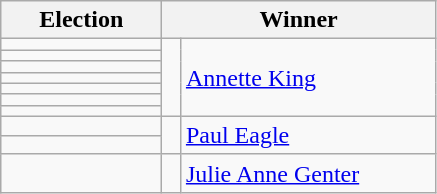<table class=wikitable>
<tr>
<th width=100>Election</th>
<th width=175 colspan=2>Winner</th>
</tr>
<tr>
<td></td>
<td rowspan=7 width=5 bgcolor=></td>
<td rowspan=7><a href='#'>Annette King</a></td>
</tr>
<tr>
<td></td>
</tr>
<tr>
<td></td>
</tr>
<tr>
<td></td>
</tr>
<tr>
<td></td>
</tr>
<tr>
<td></td>
</tr>
<tr>
<td></td>
</tr>
<tr>
<td></td>
<td rowspan=2 width=5 bgcolor=></td>
<td rowspan=2><a href='#'>Paul Eagle</a></td>
</tr>
<tr>
<td></td>
</tr>
<tr>
<td></td>
<td rowspan=1 width=5 bgcolor=></td>
<td rowspan=1><a href='#'>Julie Anne Genter</a></td>
</tr>
</table>
